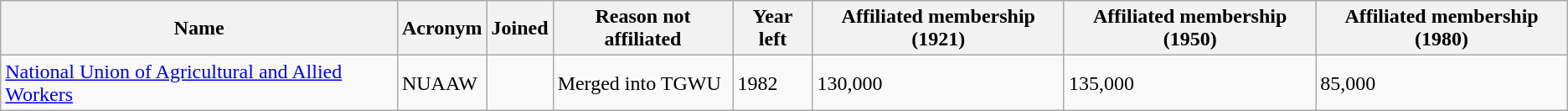<table class="wikitable">
<tr>
<th>Name</th>
<th>Acronym</th>
<th>Joined</th>
<th>Reason not affiliated</th>
<th>Year left</th>
<th>Affiliated membership (1921)</th>
<th>Affiliated membership (1950)</th>
<th>Affiliated membership (1980)</th>
</tr>
<tr>
<td><a href='#'>National Union of Agricultural and Allied Workers</a></td>
<td>NUAAW</td>
<td></td>
<td>Merged into TGWU</td>
<td>1982</td>
<td>130,000</td>
<td>135,000</td>
<td>85,000</td>
</tr>
</table>
